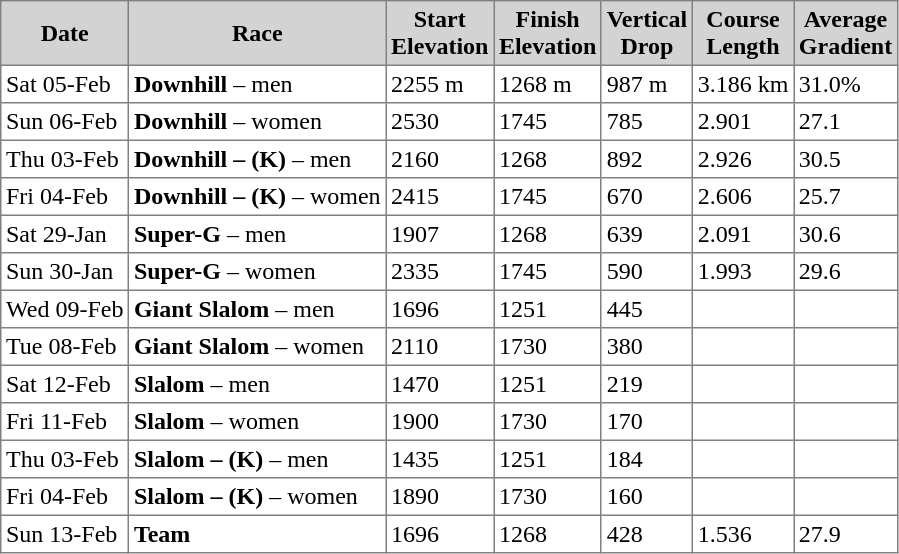<table class="toccolours" border="1" cellpadding="3" style="border-collapse:collapse">
<tr bgcolor=lightgrey>
<th>Date</th>
<th>Race</th>
<th>Start<br>Elevation</th>
<th>Finish<br>Elevation</th>
<th>Vertical<br>Drop</th>
<th>Course<br>Length</th>
<th>Average<br>Gradient</th>
</tr>
<tr>
<td>Sat 05-Feb</td>
<td><strong>Downhill</strong> – men</td>
<td>2255 m</td>
<td>1268 m</td>
<td>987 m</td>
<td>3.186 km</td>
<td>31.0%</td>
</tr>
<tr>
<td>Sun 06-Feb</td>
<td><strong>Downhill</strong> – women</td>
<td>2530</td>
<td>1745</td>
<td>785</td>
<td>2.901</td>
<td>27.1</td>
</tr>
<tr>
<td>Thu 03-Feb</td>
<td><strong>Downhill – (K)</strong> – men</td>
<td>2160</td>
<td>1268</td>
<td>892</td>
<td>2.926</td>
<td>30.5</td>
</tr>
<tr>
<td>Fri 04-Feb</td>
<td><strong>Downhill – (K)</strong> – women</td>
<td>2415</td>
<td>1745</td>
<td>670</td>
<td>2.606</td>
<td>25.7</td>
</tr>
<tr>
<td>Sat 29-Jan</td>
<td><strong>Super-G</strong> – men</td>
<td>1907</td>
<td>1268</td>
<td>639</td>
<td>2.091</td>
<td>30.6</td>
</tr>
<tr>
<td>Sun 30-Jan</td>
<td><strong>Super-G</strong> – women</td>
<td>2335</td>
<td>1745</td>
<td>590</td>
<td>1.993</td>
<td>29.6</td>
</tr>
<tr>
<td>Wed 09-Feb</td>
<td><strong>Giant Slalom</strong> – men</td>
<td>1696</td>
<td>1251</td>
<td>445</td>
<td></td>
<td></td>
</tr>
<tr>
<td>Tue 08-Feb</td>
<td><strong>Giant Slalom</strong> – women</td>
<td>2110</td>
<td>1730</td>
<td>380</td>
<td></td>
<td></td>
</tr>
<tr>
<td>Sat 12-Feb</td>
<td><strong>Slalom</strong> – men</td>
<td>1470</td>
<td>1251</td>
<td>219</td>
<td></td>
<td></td>
</tr>
<tr>
<td>Fri 11-Feb</td>
<td><strong>Slalom</strong> – women</td>
<td>1900</td>
<td>1730</td>
<td>170</td>
<td></td>
<td></td>
</tr>
<tr>
<td>Thu 03-Feb</td>
<td><strong>Slalom – (K)</strong> – men</td>
<td>1435</td>
<td>1251</td>
<td>184</td>
<td></td>
<td></td>
</tr>
<tr>
<td>Fri 04-Feb</td>
<td><strong>Slalom – (K)</strong> – women</td>
<td>1890</td>
<td>1730</td>
<td>160</td>
<td></td>
<td></td>
</tr>
<tr>
<td>Sun 13-Feb</td>
<td><strong>Team</strong></td>
<td>1696</td>
<td>1268</td>
<td>428</td>
<td>1.536</td>
<td>27.9</td>
</tr>
</table>
